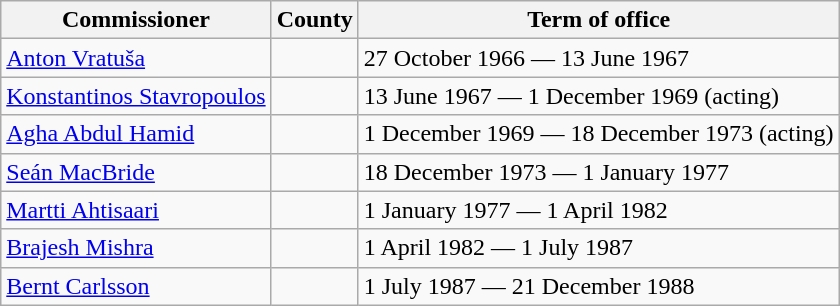<table class="wikitable">
<tr>
<th>Commissioner</th>
<th>County</th>
<th>Term of office</th>
</tr>
<tr>
<td><a href='#'>Anton Vratuša</a></td>
<td></td>
<td>27 October 1966 — 13 June 1967</td>
</tr>
<tr>
<td><a href='#'>Konstantinos Stavropoulos</a></td>
<td></td>
<td>13 June 1967 — 1 December 1969 (acting)</td>
</tr>
<tr>
<td><a href='#'>Agha Abdul Hamid</a></td>
<td></td>
<td>1 December 1969 — 18 December 1973 (acting)</td>
</tr>
<tr>
<td><a href='#'>Seán MacBride</a></td>
<td></td>
<td>18 December 1973 — 1 January 1977</td>
</tr>
<tr>
<td><a href='#'>Martti Ahtisaari</a></td>
<td></td>
<td>1 January 1977 — 1 April 1982</td>
</tr>
<tr>
<td><a href='#'>Brajesh Mishra</a></td>
<td></td>
<td>1 April 1982 — 1 July 1987</td>
</tr>
<tr>
<td><a href='#'>Bernt Carlsson</a></td>
<td></td>
<td>1 July 1987 — 21 December 1988</td>
</tr>
</table>
